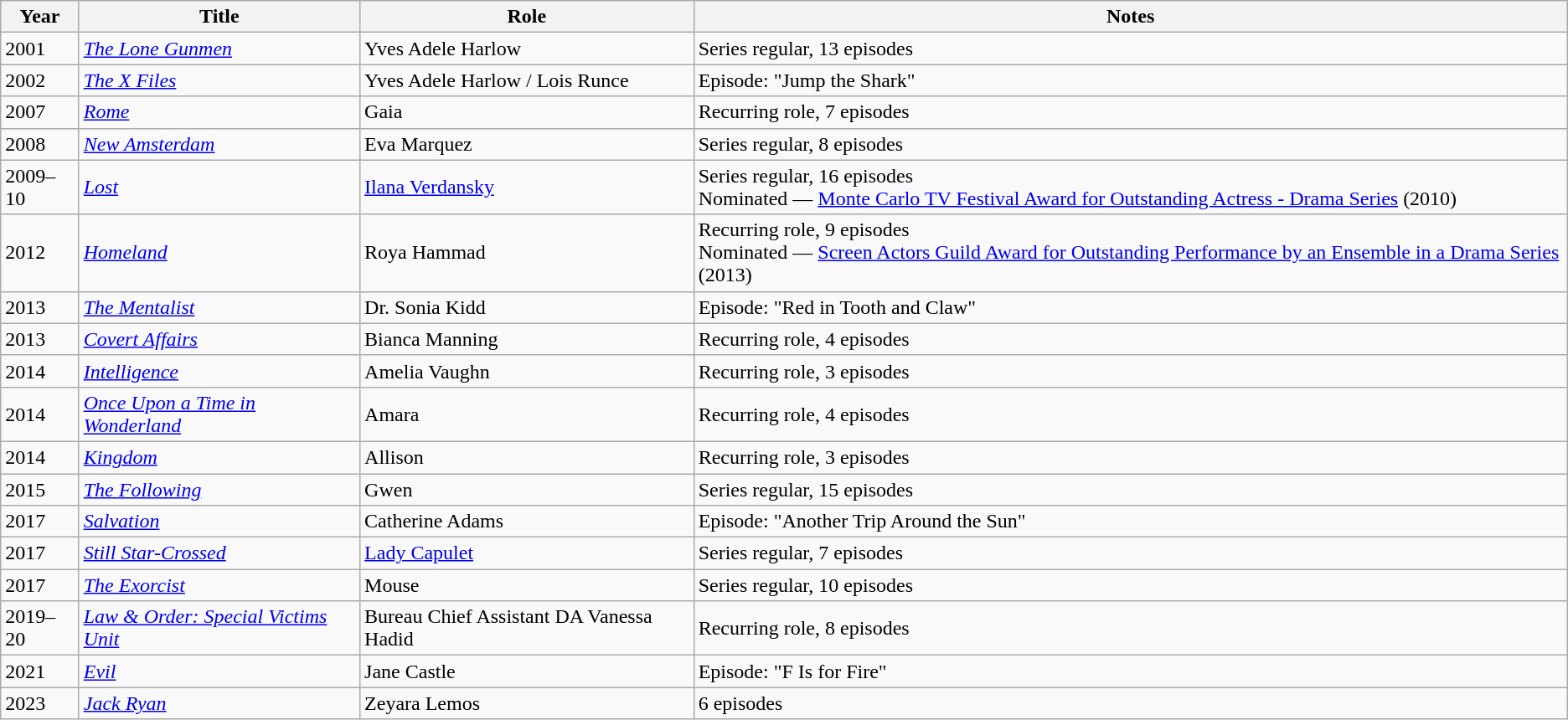<table class="wikitable sortable">
<tr>
<th>Year</th>
<th>Title</th>
<th>Role</th>
<th class="unsortable">Notes</th>
</tr>
<tr>
<td>2001</td>
<td data-sort-value="Lone Gunmen, The"><em><a href='#'>The Lone Gunmen</a></em></td>
<td>Yves Adele Harlow</td>
<td>Series regular, 13 episodes</td>
</tr>
<tr>
<td>2002</td>
<td data-sort-value="X Files, The"><em><a href='#'>The X Files</a></em></td>
<td>Yves Adele Harlow / Lois Runce</td>
<td>Episode: "Jump the Shark"</td>
</tr>
<tr>
<td>2007</td>
<td><em><a href='#'>Rome</a></em></td>
<td>Gaia</td>
<td>Recurring role, 7 episodes</td>
</tr>
<tr>
<td>2008</td>
<td><em><a href='#'>New Amsterdam</a></em></td>
<td>Eva Marquez</td>
<td>Series regular, 8 episodes</td>
</tr>
<tr>
<td>2009–10</td>
<td><em><a href='#'>Lost</a></em></td>
<td><a href='#'>Ilana Verdansky</a></td>
<td>Series regular, 16 episodes<br>Nominated — <a href='#'>Monte Carlo TV Festival Award for Outstanding Actress - Drama Series</a> (2010)</td>
</tr>
<tr>
<td>2012</td>
<td><em><a href='#'>Homeland</a></em></td>
<td>Roya Hammad</td>
<td>Recurring role, 9 episodes<br>Nominated — <a href='#'>Screen Actors Guild Award for Outstanding Performance by an Ensemble in a Drama Series</a> (2013)</td>
</tr>
<tr>
<td>2013</td>
<td data-sort-value="Mentalist, The"><em><a href='#'>The Mentalist</a></em></td>
<td>Dr. Sonia Kidd</td>
<td>Episode: "Red in Tooth and Claw"</td>
</tr>
<tr>
<td>2013</td>
<td><em><a href='#'>Covert Affairs</a></em></td>
<td>Bianca Manning</td>
<td>Recurring role, 4 episodes</td>
</tr>
<tr>
<td>2014</td>
<td><em><a href='#'>Intelligence</a></em></td>
<td>Amelia Vaughn</td>
<td>Recurring role, 3 episodes</td>
</tr>
<tr>
<td>2014</td>
<td><em><a href='#'>Once Upon a Time in Wonderland</a></em></td>
<td>Amara</td>
<td>Recurring role, 4 episodes</td>
</tr>
<tr>
<td>2014</td>
<td><em><a href='#'>Kingdom</a></em></td>
<td>Allison</td>
<td>Recurring role, 3 episodes</td>
</tr>
<tr>
<td>2015</td>
<td data-sort-value="Following, The"><em><a href='#'>The Following</a></em></td>
<td>Gwen</td>
<td>Series regular, 15 episodes</td>
</tr>
<tr>
<td>2017</td>
<td><em><a href='#'>Salvation</a></em></td>
<td>Catherine Adams</td>
<td>Episode: "Another Trip Around the Sun"</td>
</tr>
<tr>
<td>2017</td>
<td><em><a href='#'>Still Star-Crossed</a></em></td>
<td><a href='#'>Lady Capulet</a></td>
<td>Series regular, 7 episodes</td>
</tr>
<tr>
<td>2017</td>
<td data-sort-value="Exorcist, The"><em><a href='#'>The Exorcist</a></em></td>
<td>Mouse</td>
<td>Series regular, 10 episodes</td>
</tr>
<tr>
<td>2019–20</td>
<td><em><a href='#'>Law & Order: Special Victims Unit</a></em></td>
<td>Bureau Chief Assistant DA Vanessa Hadid</td>
<td>Recurring role, 8 episodes</td>
</tr>
<tr>
<td>2021</td>
<td><em><a href='#'>Evil</a></em></td>
<td>Jane Castle</td>
<td>Episode: "F Is for Fire"</td>
</tr>
<tr>
<td>2023</td>
<td><em><a href='#'>Jack Ryan</a></em></td>
<td>Zeyara Lemos</td>
<td>6 episodes</td>
</tr>
</table>
